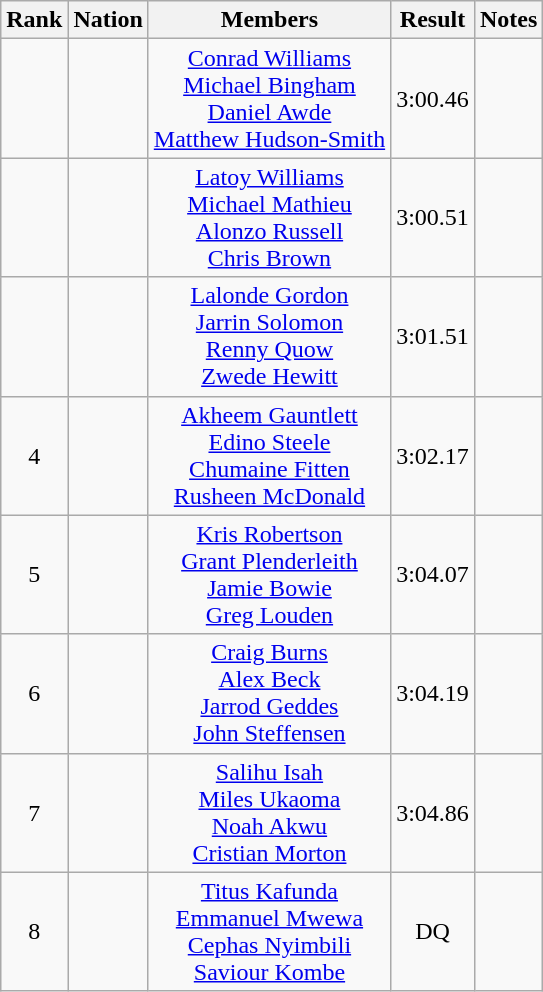<table class="wikitable" style="text-align:center">
<tr>
<th>Rank</th>
<th>Nation</th>
<th>Members</th>
<th>Result</th>
<th>Notes</th>
</tr>
<tr>
<td></td>
<td align="left"></td>
<td><a href='#'>Conrad Williams</a><br><a href='#'>Michael Bingham</a> <br><a href='#'>Daniel Awde</a> <br><a href='#'>Matthew Hudson-Smith</a></td>
<td>3:00.46</td>
<td></td>
</tr>
<tr>
<td></td>
<td align="left"></td>
<td><a href='#'>Latoy Williams</a><br><a href='#'>Michael Mathieu</a> <br><a href='#'>Alonzo Russell</a> <br><a href='#'>Chris Brown</a></td>
<td>3:00.51</td>
<td></td>
</tr>
<tr>
<td></td>
<td align="left"></td>
<td><a href='#'>Lalonde Gordon</a><br><a href='#'>Jarrin Solomon</a> <br><a href='#'>Renny Quow</a> <br><a href='#'>Zwede Hewitt</a></td>
<td>3:01.51</td>
<td></td>
</tr>
<tr>
<td>4</td>
<td align="left"></td>
<td><a href='#'>Akheem Gauntlett</a><br><a href='#'>Edino Steele</a> <br><a href='#'>Chumaine Fitten</a> <br><a href='#'>Rusheen McDonald</a></td>
<td>3:02.17</td>
<td></td>
</tr>
<tr>
<td>5</td>
<td align="left"></td>
<td><a href='#'>Kris Robertson</a><br><a href='#'>Grant Plenderleith</a><br><a href='#'>Jamie Bowie</a><br><a href='#'>Greg Louden</a></td>
<td>3:04.07</td>
<td></td>
</tr>
<tr>
<td>6</td>
<td align="left"></td>
<td><a href='#'>Craig Burns</a><br><a href='#'>Alex Beck</a> <br><a href='#'>Jarrod Geddes</a><br><a href='#'>John Steffensen</a></td>
<td>3:04.19</td>
<td></td>
</tr>
<tr>
<td>7</td>
<td align="left"></td>
<td><a href='#'>Salihu Isah</a><br><a href='#'>Miles Ukaoma</a><br><a href='#'>Noah Akwu</a><br><a href='#'>Cristian Morton</a></td>
<td>3:04.86</td>
<td></td>
</tr>
<tr>
<td>8</td>
<td align="left"></td>
<td><a href='#'>Titus Kafunda</a><br><a href='#'>Emmanuel Mwewa</a> <br><a href='#'>Cephas Nyimbili</a><br><a href='#'>Saviour Kombe</a></td>
<td>DQ</td>
<td></td>
</tr>
</table>
